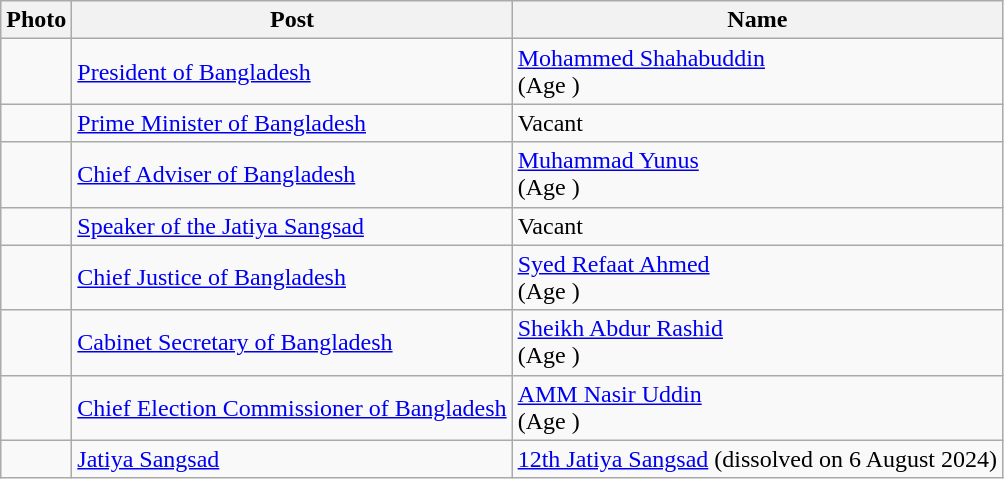<table class=wikitable>
<tr>
<th>Photo</th>
<th>Post</th>
<th>Name</th>
</tr>
<tr>
<td></td>
<td><a href='#'>President of Bangladesh</a></td>
<td><a href='#'>Mohammed Shahabuddin</a><br>(Age )</td>
</tr>
<tr>
<td></td>
<td><a href='#'>Prime Minister of Bangladesh</a></td>
<td>Vacant</td>
</tr>
<tr>
<td></td>
<td><a href='#'>Chief Adviser of Bangladesh</a></td>
<td><a href='#'>Muhammad Yunus</a> <br>(Age )</td>
</tr>
<tr>
<td></td>
<td><a href='#'>Speaker of the Jatiya Sangsad</a></td>
<td>Vacant</td>
</tr>
<tr>
<td></td>
<td><a href='#'>Chief Justice of Bangladesh</a></td>
<td><a href='#'>Syed Refaat Ahmed</a> <br>(Age )</td>
</tr>
<tr>
<td></td>
<td><a href='#'>Cabinet Secretary of Bangladesh</a></td>
<td><a href='#'>Sheikh Abdur Rashid</a> <br>(Age )</td>
</tr>
<tr>
<td></td>
<td><a href='#'>Chief Election Commissioner of Bangladesh</a></td>
<td><a href='#'>AMM Nasir Uddin</a> <br>(Age )</td>
</tr>
<tr>
<td></td>
<td><a href='#'>Jatiya Sangsad</a></td>
<td><a href='#'>12th Jatiya Sangsad</a> (dissolved on 6 August 2024)</td>
</tr>
</table>
